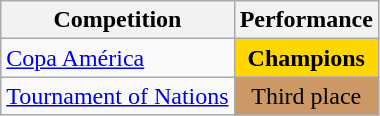<table class="wikitable">
<tr>
<th>Competition</th>
<th>Performance</th>
</tr>
<tr>
<td><a href='#'>Copa América</a></td>
<td align=center bgcolor=gold><strong>Champions</strong></td>
</tr>
<tr>
<td><a href='#'>Tournament of Nations</a></td>
<td align=center bgcolor=#cc9966>Third place</td>
</tr>
</table>
